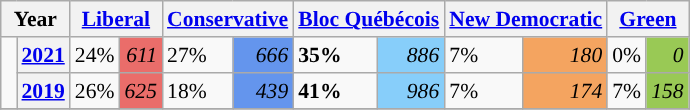<table class="wikitable" style="float:right; width:400; font-size:90%; margin-left:1em;">
<tr>
<th colspan="2" scope="col">Year</th>
<th colspan="2" scope="col"><a href='#'>Liberal</a></th>
<th colspan="2" scope="col"><a href='#'>Conservative</a></th>
<th colspan="2" scope="col"><a href='#'>Bloc Québécois</a></th>
<th colspan="2" scope="col"><a href='#'>New Democratic</a></th>
<th colspan="2" scope="col"><a href='#'>Green</a></th>
</tr>
<tr>
<td rowspan="2" style="width: 0.25em; background-color: "></td>
<th><a href='#'>2021</a></th>
<td>24%</td>
<td style="text-align:right; background:#EA6D6A;"><em>611</em></td>
<td>27%</td>
<td style="text-align:right; background:#6495ED;"><em>666</em></td>
<td><strong>35%</strong></td>
<td style="text-align:right; background:#87CEFA;"><em>886</em></td>
<td>7%</td>
<td style="text-align:right; background:#F4A460;"><em>180</em></td>
<td>0%</td>
<td style="text-align:right; background:#99C955;"><em>0</em></td>
</tr>
<tr>
<th><a href='#'>2019</a></th>
<td>26%</td>
<td style="text-align:right; background:#EA6D6A;"><em>625</em></td>
<td>18%</td>
<td style="text-align:right; background:#6495ED;"><em>439</em></td>
<td><strong>41%</strong></td>
<td style="text-align:right; background:#87CEFA;"><em>986</em></td>
<td>7%</td>
<td style="text-align:right; background:#F4A460;"><em>174</em></td>
<td>7%</td>
<td style="text-align:right; background:#99C955;"><em>158</em></td>
</tr>
<tr>
</tr>
</table>
